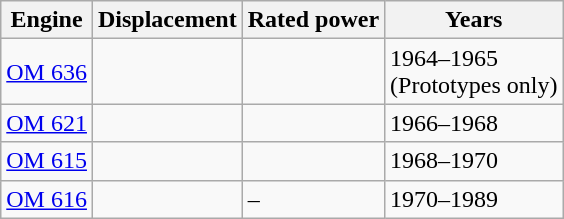<table class="wikitable" style="text-align: left;">
<tr>
<th>Engine</th>
<th>Displacement</th>
<th>Rated power</th>
<th>Years</th>
</tr>
<tr>
<td><a href='#'>OM 636</a></td>
<td></td>
<td></td>
<td>1964–1965<br>(Prototypes only)</td>
</tr>
<tr>
<td><a href='#'>OM 621</a></td>
<td></td>
<td></td>
<td>1966–1968</td>
</tr>
<tr>
<td><a href='#'>OM 615</a></td>
<td></td>
<td></td>
<td>1968–1970</td>
</tr>
<tr>
<td><a href='#'>OM 616</a></td>
<td></td>
<td> –<br> </td>
<td>1970–1989</td>
</tr>
</table>
